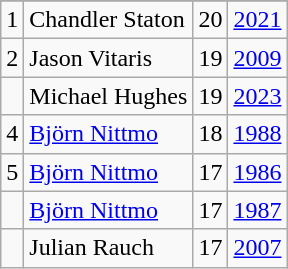<table class="wikitable">
<tr>
</tr>
<tr>
<td>1</td>
<td>Chandler Staton</td>
<td>20</td>
<td><a href='#'>2021</a></td>
</tr>
<tr>
<td>2</td>
<td>Jason Vitaris</td>
<td>19</td>
<td><a href='#'>2009</a></td>
</tr>
<tr>
<td></td>
<td>Michael Hughes</td>
<td>19</td>
<td><a href='#'>2023</a></td>
</tr>
<tr>
<td>4</td>
<td><a href='#'>Björn Nittmo</a></td>
<td>18</td>
<td><a href='#'>1988</a></td>
</tr>
<tr>
<td>5</td>
<td><a href='#'>Björn Nittmo</a></td>
<td>17</td>
<td><a href='#'>1986</a></td>
</tr>
<tr>
<td></td>
<td><a href='#'>Björn Nittmo</a></td>
<td>17</td>
<td><a href='#'>1987</a></td>
</tr>
<tr>
<td></td>
<td>Julian Rauch</td>
<td>17</td>
<td><a href='#'>2007</a></td>
</tr>
</table>
